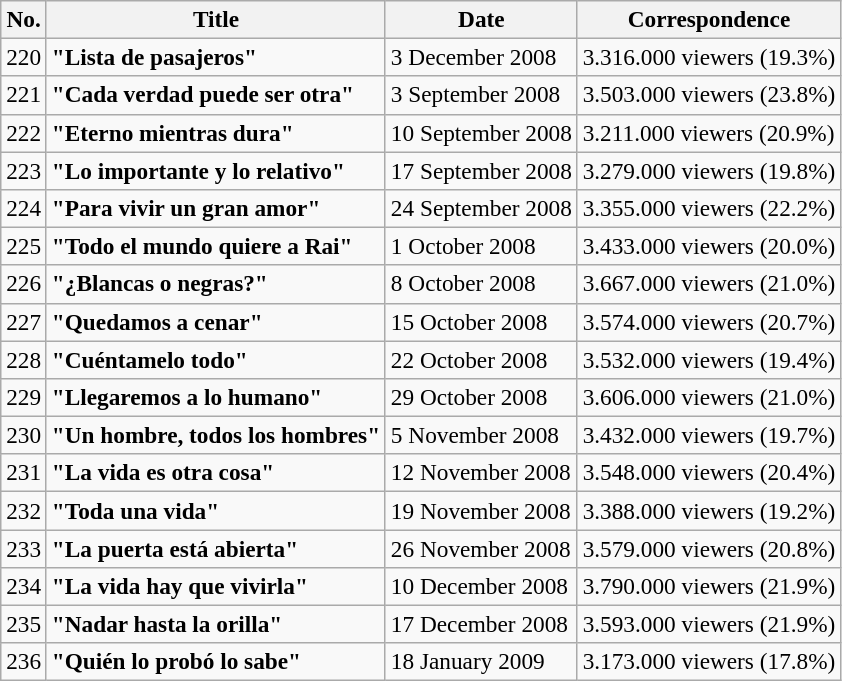<table class="sortable wikitable" style="font-size:97%">
<tr>
<th>No.</th>
<th>Title</th>
<th>Date</th>
<th>Correspondence</th>
</tr>
<tr>
<td>220</td>
<td><strong>"Lista de pasajeros"</strong></td>
<td>3 December 2008</td>
<td>3.316.000 viewers (19.3%)</td>
</tr>
<tr>
<td>221</td>
<td><strong>"Cada verdad puede ser otra"</strong></td>
<td>3 September 2008</td>
<td>3.503.000 viewers (23.8%)</td>
</tr>
<tr>
<td>222</td>
<td><strong>"Eterno mientras dura"</strong></td>
<td>10 September 2008</td>
<td>3.211.000 viewers (20.9%)</td>
</tr>
<tr>
<td>223</td>
<td><strong>"Lo importante y lo relativo"</strong></td>
<td>17 September 2008</td>
<td>3.279.000 viewers (19.8%)</td>
</tr>
<tr>
<td>224</td>
<td><strong>"Para vivir un gran amor"</strong></td>
<td>24 September 2008</td>
<td>3.355.000 viewers (22.2%)</td>
</tr>
<tr>
<td>225</td>
<td><strong>"Todo el mundo quiere a Rai"</strong></td>
<td>1 October 2008</td>
<td>3.433.000 viewers (20.0%)</td>
</tr>
<tr>
<td>226</td>
<td><strong>"¿Blancas o negras?"</strong></td>
<td>8 October 2008</td>
<td>3.667.000 viewers (21.0%)</td>
</tr>
<tr>
<td>227</td>
<td><strong>"Quedamos a cenar"</strong></td>
<td>15 October 2008</td>
<td>3.574.000 viewers (20.7%)</td>
</tr>
<tr>
<td>228</td>
<td><strong>"Cuéntamelo todo"</strong></td>
<td>22 October 2008</td>
<td>3.532.000 viewers (19.4%)</td>
</tr>
<tr>
<td>229</td>
<td><strong>"Llegaremos a lo humano"</strong></td>
<td>29 October 2008</td>
<td>3.606.000 viewers (21.0%)</td>
</tr>
<tr>
<td>230</td>
<td><strong>"Un hombre, todos los hombres"</strong></td>
<td>5 November 2008</td>
<td>3.432.000 viewers (19.7%)</td>
</tr>
<tr>
<td>231</td>
<td><strong>"La vida es otra cosa"</strong></td>
<td>12 November 2008</td>
<td>3.548.000 viewers (20.4%)</td>
</tr>
<tr>
<td>232</td>
<td><strong>"Toda una vida"</strong></td>
<td>19 November 2008</td>
<td>3.388.000 viewers (19.2%)</td>
</tr>
<tr>
<td>233</td>
<td><strong>"La puerta está abierta"</strong></td>
<td>26 November 2008</td>
<td>3.579.000 viewers (20.8%)</td>
</tr>
<tr>
<td>234</td>
<td><strong>"La vida hay que vivirla"</strong></td>
<td>10 December 2008</td>
<td>3.790.000 viewers (21.9%)</td>
</tr>
<tr>
<td>235</td>
<td><strong>"Nadar hasta la orilla"</strong></td>
<td>17 December 2008</td>
<td>3.593.000 viewers (21.9%)</td>
</tr>
<tr>
<td>236</td>
<td><strong>"Quién lo probó lo sabe"</strong></td>
<td>18 January 2009</td>
<td>3.173.000 viewers (17.8%)</td>
</tr>
</table>
